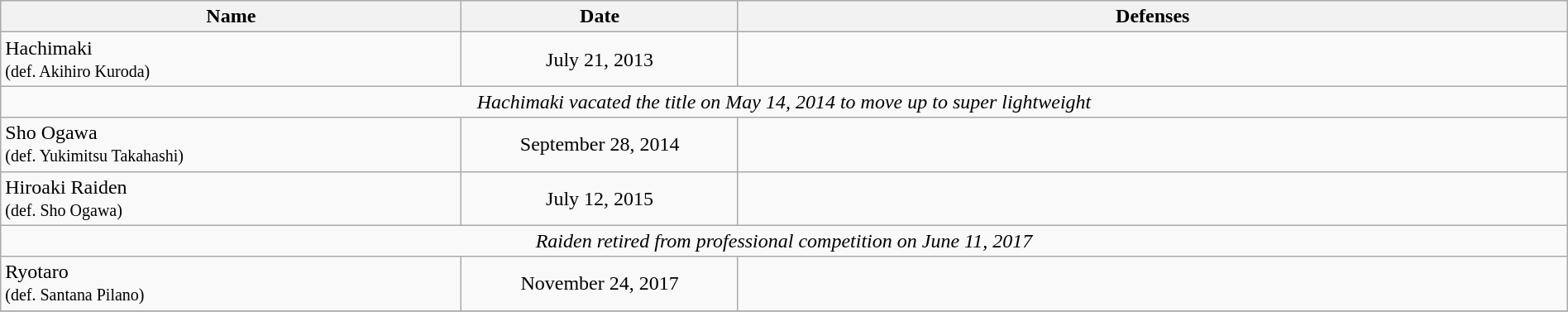<table class="wikitable" width=100%>
<tr>
<th width=25%>Name</th>
<th width=15%>Date</th>
<th width=45%>Defenses</th>
</tr>
<tr>
<td align=left> Hachimaki <br><small>(def. Akihiro Kuroda)</small></td>
<td align=center>July 21, 2013</td>
<td></td>
</tr>
<tr>
<td colspan=3 align=center><em>Hachimaki vacated the title on May 14, 2014 to move up to super lightweight</em></td>
</tr>
<tr>
<td align=left> Sho Ogawa <br><small>(def. Yukimitsu Takahashi)</small></td>
<td align=center>September 28, 2014</td>
<td></td>
</tr>
<tr>
<td align=left> Hiroaki Raiden <br><small>(def. Sho Ogawa)</small></td>
<td align=center>July 12, 2015</td>
<td></td>
</tr>
<tr>
<td colspan=3 align=center><em>Raiden retired from professional competition on June 11, 2017</em></td>
</tr>
<tr>
<td align=left> Ryotaro <br><small>(def. Santana Pilano)</small></td>
<td align=center>November 24, 2017</td>
<td></td>
</tr>
<tr>
</tr>
</table>
